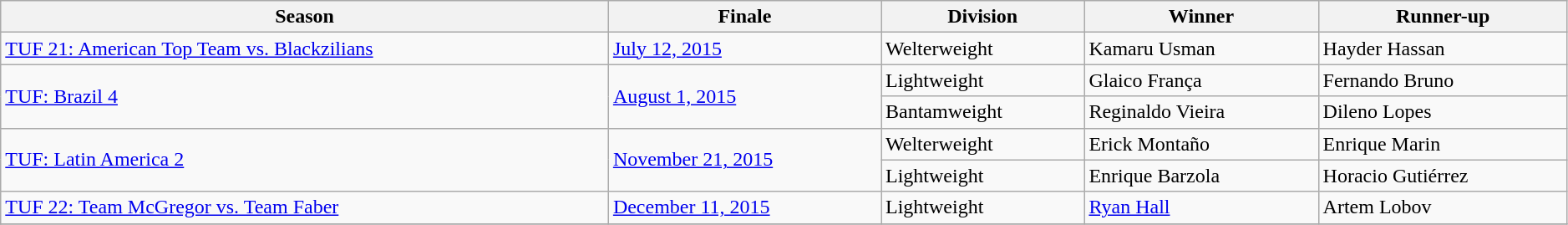<table class="wikitable" style="width:99%;">
<tr>
<th>Season</th>
<th>Finale</th>
<th>Division</th>
<th>Winner</th>
<th>Runner-up</th>
</tr>
<tr>
<td style="text-align:left"><a href='#'>TUF 21: American Top Team vs. Blackzilians</a></td>
<td><a href='#'>July 12, 2015</a></td>
<td>Welterweight</td>
<td>Kamaru Usman</td>
<td>Hayder Hassan</td>
</tr>
<tr>
<td rowspan="2" style="text-align:left"><a href='#'>TUF: Brazil 4</a></td>
<td rowspan="2"><a href='#'>August 1, 2015</a></td>
<td>Lightweight</td>
<td>Glaico França</td>
<td>Fernando Bruno</td>
</tr>
<tr>
<td>Bantamweight</td>
<td>Reginaldo Vieira</td>
<td>Dileno Lopes</td>
</tr>
<tr>
<td rowspan="2" style="text-align:left"><a href='#'>TUF: Latin America 2</a></td>
<td rowspan="2"><a href='#'>November 21, 2015</a></td>
<td>Welterweight</td>
<td>Erick Montaño</td>
<td>Enrique Marin</td>
</tr>
<tr>
<td>Lightweight</td>
<td>Enrique Barzola</td>
<td>Horacio Gutiérrez</td>
</tr>
<tr>
<td style="text-align:left"><a href='#'>TUF 22: Team McGregor vs. Team Faber</a></td>
<td><a href='#'>December 11, 2015</a></td>
<td>Lightweight</td>
<td><a href='#'>Ryan Hall</a></td>
<td>Artem Lobov</td>
</tr>
<tr>
</tr>
</table>
